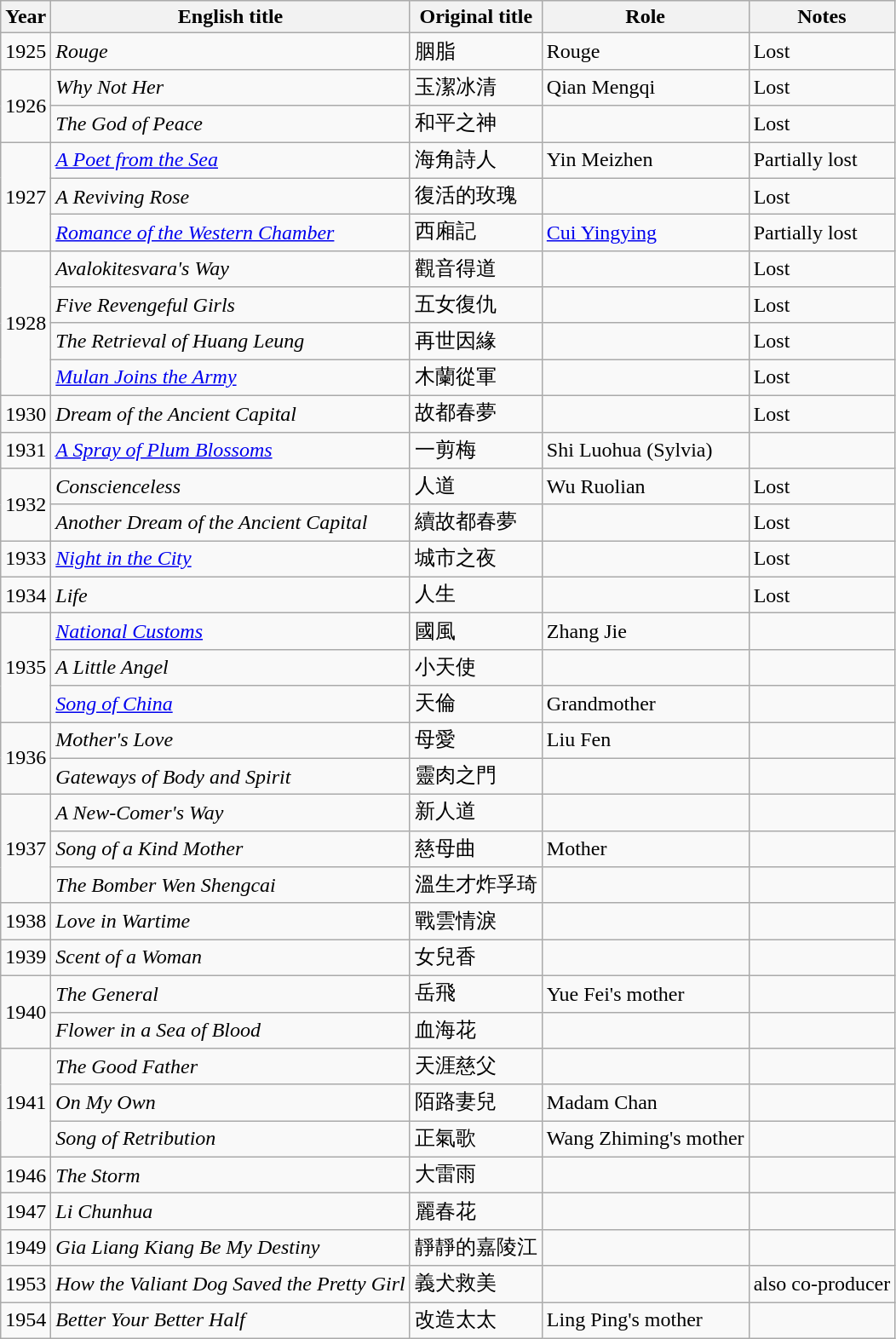<table class="wikitable sortable">
<tr>
<th>Year</th>
<th>English title</th>
<th>Original title</th>
<th>Role</th>
<th class="unsortable">Notes</th>
</tr>
<tr>
<td>1925</td>
<td><em>Rouge</em></td>
<td>胭脂</td>
<td>Rouge</td>
<td>Lost</td>
</tr>
<tr>
<td rowspan=2>1926</td>
<td><em>Why Not Her</em></td>
<td>玉潔冰清</td>
<td>Qian Mengqi</td>
<td>Lost</td>
</tr>
<tr>
<td><em>The God of Peace</em></td>
<td>和平之神</td>
<td></td>
<td>Lost</td>
</tr>
<tr>
<td rowspan=3>1927</td>
<td><em><a href='#'>A Poet from the Sea</a></em></td>
<td>海角詩人</td>
<td>Yin Meizhen</td>
<td>Partially lost</td>
</tr>
<tr>
<td><em>A Reviving Rose</em></td>
<td>復活的玫瑰</td>
<td></td>
<td>Lost</td>
</tr>
<tr>
<td><em><a href='#'>Romance of the Western Chamber</a></em></td>
<td>西廂記</td>
<td><a href='#'>Cui Yingying</a></td>
<td>Partially lost</td>
</tr>
<tr>
<td rowspan=4>1928</td>
<td><em>Avalokitesvara's Way</em></td>
<td>觀音得道</td>
<td></td>
<td>Lost</td>
</tr>
<tr>
<td><em>Five Revengeful Girls</em></td>
<td>五女復仇</td>
<td></td>
<td>Lost</td>
</tr>
<tr>
<td><em>The Retrieval of Huang Leung</em></td>
<td>再世因緣</td>
<td></td>
<td>Lost</td>
</tr>
<tr>
<td><em><a href='#'>Mulan Joins the Army</a></em></td>
<td>木蘭從軍</td>
<td></td>
<td>Lost</td>
</tr>
<tr>
<td>1930</td>
<td><em>Dream of the Ancient Capital</em></td>
<td>故都春夢</td>
<td></td>
<td>Lost</td>
</tr>
<tr>
<td>1931</td>
<td><em><a href='#'>A Spray of Plum Blossoms</a></em></td>
<td>一剪梅</td>
<td>Shi Luohua (Sylvia)</td>
<td></td>
</tr>
<tr>
<td rowspan=2>1932</td>
<td><em>Conscienceless</em></td>
<td>人道</td>
<td>Wu Ruolian</td>
<td>Lost</td>
</tr>
<tr>
<td><em>Another Dream of the Ancient Capital</em></td>
<td>續故都春夢</td>
<td></td>
<td>Lost</td>
</tr>
<tr>
<td>1933</td>
<td><em><a href='#'>Night in the City</a></em></td>
<td>城市之夜</td>
<td></td>
<td>Lost</td>
</tr>
<tr>
<td>1934</td>
<td><em>Life</em></td>
<td>人生</td>
<td></td>
<td>Lost</td>
</tr>
<tr>
<td rowspan=3>1935</td>
<td><em><a href='#'>National Customs</a></em></td>
<td>國風</td>
<td>Zhang Jie</td>
<td></td>
</tr>
<tr>
<td><em>A Little Angel</em></td>
<td>小天使</td>
<td></td>
<td></td>
</tr>
<tr>
<td><em><a href='#'>Song of China</a></em></td>
<td>天倫</td>
<td>Grandmother</td>
<td></td>
</tr>
<tr>
<td rowspan=2>1936</td>
<td><em>Mother's Love</em></td>
<td>母愛</td>
<td>Liu Fen</td>
<td></td>
</tr>
<tr>
<td><em>Gateways of Body and Spirit</em></td>
<td>靈肉之門</td>
<td></td>
<td></td>
</tr>
<tr>
<td rowspan=3>1937</td>
<td><em>A New-Comer's Way</em></td>
<td>新人道</td>
<td></td>
<td></td>
</tr>
<tr>
<td><em>Song of a Kind Mother</em></td>
<td>慈母曲</td>
<td>Mother</td>
<td></td>
</tr>
<tr>
<td><em>The Bomber Wen Shengcai</em></td>
<td>溫生才炸孚琦</td>
<td></td>
<td></td>
</tr>
<tr>
<td>1938</td>
<td><em>Love in Wartime</em></td>
<td>戰雲情淚</td>
<td></td>
<td></td>
</tr>
<tr>
<td>1939</td>
<td><em>Scent of a Woman</em></td>
<td>女兒香</td>
<td></td>
<td></td>
</tr>
<tr>
<td rowspan=2>1940</td>
<td><em>The General</em></td>
<td>岳飛</td>
<td>Yue Fei's mother</td>
<td></td>
</tr>
<tr>
<td><em>Flower in a Sea of Blood</em></td>
<td>血海花</td>
<td></td>
<td></td>
</tr>
<tr>
<td rowspan=3>1941</td>
<td><em>The Good Father</em></td>
<td>天涯慈父</td>
<td></td>
<td></td>
</tr>
<tr>
<td><em>On My Own</em></td>
<td>陌路妻兒</td>
<td>Madam Chan</td>
<td></td>
</tr>
<tr>
<td><em>Song of Retribution</em></td>
<td>正氣歌</td>
<td>Wang Zhiming's mother</td>
<td></td>
</tr>
<tr>
<td>1946</td>
<td><em>The Storm</em></td>
<td>大雷雨</td>
<td></td>
<td></td>
</tr>
<tr>
<td>1947</td>
<td><em>Li Chunhua</em></td>
<td>麗春花</td>
<td></td>
<td></td>
</tr>
<tr>
<td>1949</td>
<td><em>Gia Liang Kiang Be My Destiny</em></td>
<td>靜靜的嘉陵江</td>
<td></td>
<td></td>
</tr>
<tr>
<td>1953</td>
<td><em>How the Valiant Dog Saved the Pretty Girl</em></td>
<td>義犬救美</td>
<td></td>
<td>also co-producer</td>
</tr>
<tr>
<td>1954</td>
<td><em>Better Your Better Half</em></td>
<td>改造太太</td>
<td>Ling Ping's mother</td>
<td></td>
</tr>
</table>
